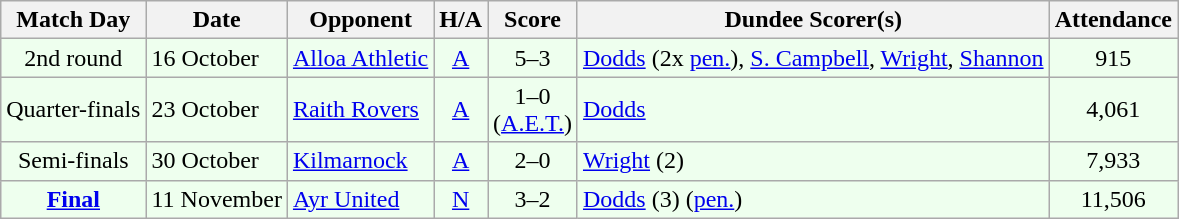<table class="wikitable" style="text-align:center">
<tr>
<th>Match Day</th>
<th>Date</th>
<th>Opponent</th>
<th>H/A</th>
<th>Score</th>
<th>Dundee Scorer(s)</th>
<th>Attendance</th>
</tr>
<tr bgcolor="#EEFFEE">
<td>2nd round</td>
<td align="left">16 October</td>
<td align="left"><a href='#'>Alloa Athletic</a></td>
<td><a href='#'>A</a></td>
<td>5–3</td>
<td align="left"><a href='#'>Dodds</a> (2x <a href='#'>pen.</a>), <a href='#'>S. Campbell</a>, <a href='#'>Wright</a>, <a href='#'>Shannon</a></td>
<td>915</td>
</tr>
<tr bgcolor="#EEFFEE">
<td>Quarter-finals</td>
<td align="left">23 October</td>
<td align="left"><a href='#'>Raith Rovers</a></td>
<td><a href='#'>A</a></td>
<td>1–0<br>(<a href='#'>A.E.T.</a>)</td>
<td align="left"><a href='#'>Dodds</a></td>
<td>4,061</td>
</tr>
<tr bgcolor="#EEFFEE">
<td>Semi-finals</td>
<td align="left">30 October</td>
<td align="left"><a href='#'>Kilmarnock</a></td>
<td><a href='#'>A</a></td>
<td>2–0</td>
<td align="left"><a href='#'>Wright</a> (2)</td>
<td>7,933</td>
</tr>
<tr bgcolor="#EEFFEE">
<td><a href='#'><strong>Final</strong></a></td>
<td align="left">11 November</td>
<td align="left"><a href='#'>Ayr United</a></td>
<td><a href='#'>N</a></td>
<td>3–2</td>
<td align="left"><a href='#'>Dodds</a> (3) (<a href='#'>pen.</a>)</td>
<td>11,506</td>
</tr>
</table>
